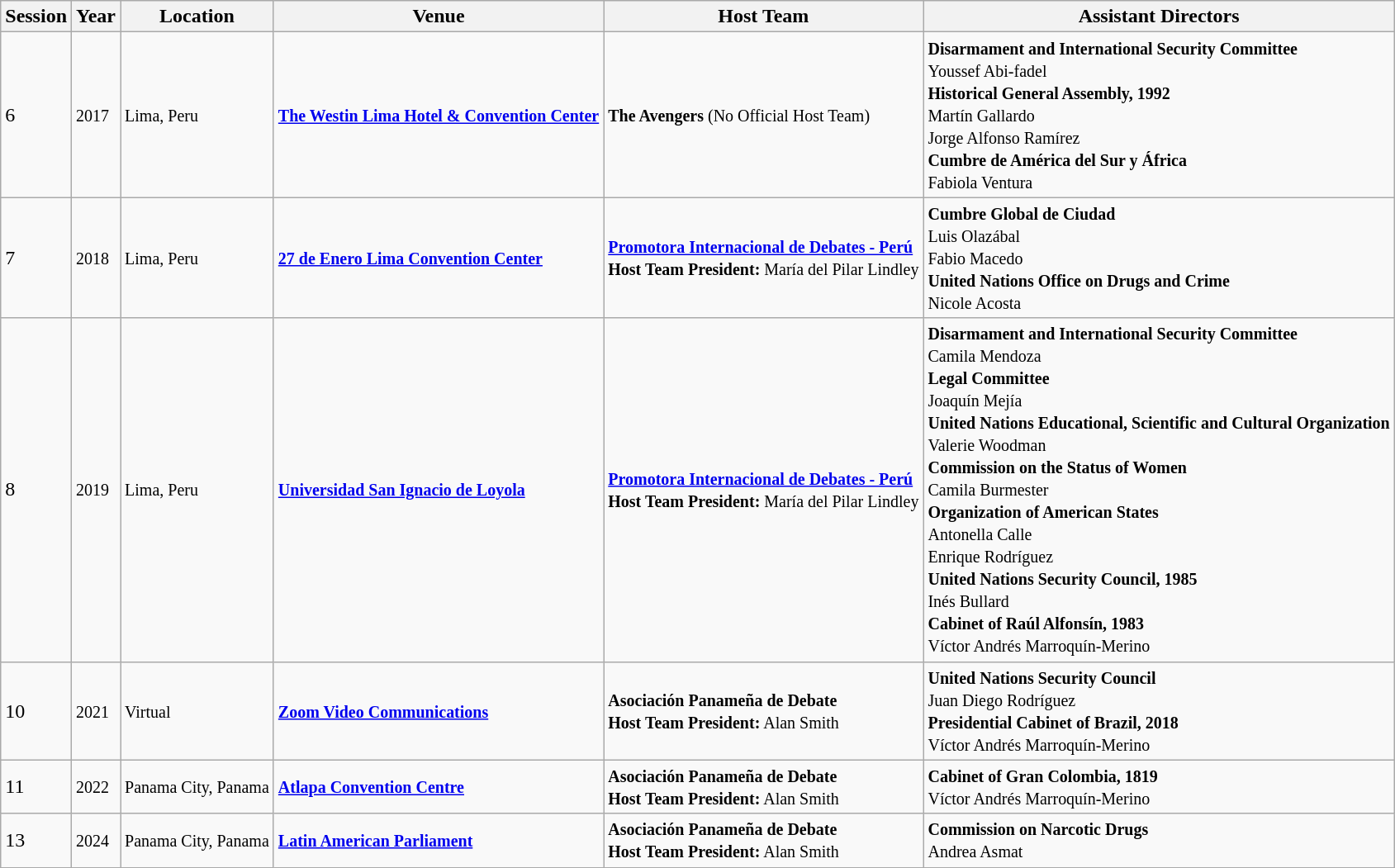<table class="wikitable">
<tr>
<th>Session</th>
<th>Year</th>
<th>Location</th>
<th>Venue</th>
<th>Host Team</th>
<th>Assistant Directors</th>
</tr>
<tr>
<td>6</td>
<td><small>2017</small></td>
<td><small>Lima, Peru</small></td>
<td><small><strong><a href='#'>The Westin Lima Hotel & Convention Center</a></strong></small></td>
<td><small><strong>The Avengers</strong> (No Official Host Team)</small></td>
<td><small><strong>Disarmament and International Security Committee</strong><br>Youssef Abi-fadel<br><strong>Historical General Assembly, 1992</strong><br>Martín Gallardo<br>Jorge Alfonso Ramírez<br><strong>Cumbre de América del Sur y África</strong><br>Fabiola Ventura</small></td>
</tr>
<tr>
<td>7</td>
<td><small>2018</small></td>
<td><small>Lima, Peru</small></td>
<td><small><strong><a href='#'>27 de Enero Lima Convention Center</a></strong></small></td>
<td><small><strong><a href='#'>Promotora Internacional de Debates - Perú</a></strong></small><br><small><strong>Host Team President:</strong> María del Pilar Lindley</small></td>
<td><small><strong>Cumbre Global de Ciudad</strong><br>Luis Olazábal<br>Fabio Macedo<br><strong>United Nations Office on Drugs and Crime</strong><br>Nicole Acosta</small></td>
</tr>
<tr>
<td>8</td>
<td><small>2019</small></td>
<td><small>Lima, Peru</small></td>
<td><small><strong><a href='#'>Universidad San Ignacio de Loyola</a></strong></small></td>
<td><small><strong><a href='#'>Promotora Internacional de Debates - Perú</a></strong></small><br><small><strong>Host Team President:</strong> María del Pilar Lindley</small></td>
<td><small><strong>Disarmament and International Security Committee</strong><br>Camila Mendoza<br><strong>Legal Committee</strong><br>Joaquín Mejía<br><strong>United Nations Educational, Scientific and Cultural Organization</strong><br>Valerie Woodman<br><strong>Commission on the Status of Women</strong><br>Camila Burmester<br><strong>Organization of American States</strong><br>Antonella Calle<br>Enrique Rodríguez<br><strong>United Nations Security Council, 1985</strong><br>Inés Bullard<br><strong>Cabinet of Raúl Alfonsín, 1983</strong><br>Víctor Andrés Marroquín-Merino</small></td>
</tr>
<tr>
<td>10</td>
<td><small>2021</small></td>
<td><small>Virtual</small></td>
<td><small><strong><a href='#'>Zoom Video Communications</a></strong></small></td>
<td><small><strong>Asociación Panameña de Debate</strong></small><br><small><strong>Host Team President:</strong> Alan Smith</small></td>
<td><small><strong>United Nations Security Council</strong><br>Juan Diego Rodríguez<br><strong>Presidential Cabinet of Brazil, 2018</strong><br>Víctor Andrés Marroquín-Merino</small></td>
</tr>
<tr>
<td>11</td>
<td><small>2022</small></td>
<td><small>Panama City, Panama</small></td>
<td><small><strong><a href='#'>Atlapa Convention Centre</a></strong></small></td>
<td><small><strong>Asociación Panameña de Debate</strong></small><br><small><strong>Host Team President:</strong> Alan Smith</small></td>
<td><small><strong>Cabinet of Gran Colombia, 1819</strong><br>Víctor Andrés Marroquín-Merino</small></td>
</tr>
<tr>
<td>13</td>
<td><small>2024</small></td>
<td><small>Panama City, Panama</small></td>
<td><small><strong><a href='#'>Latin American Parliament</a></strong></small></td>
<td><small><strong>Asociación Panameña de Debate</strong></small><br><small><strong>Host Team President:</strong> Alan Smith</small></td>
<td><small><strong>Commission on Narcotic Drugs</strong><br>Andrea Asmat</small></td>
</tr>
</table>
